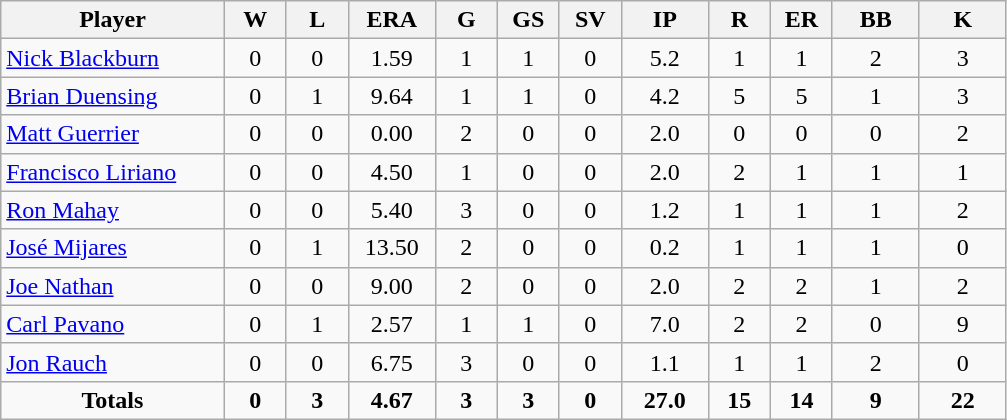<table class="wikitable">
<tr>
<th bgcolor="#DDDDFF" width="18%">Player</th>
<th bgcolor="#DDDDFF" width="5%">W</th>
<th bgcolor="#DDDDFF" width="5%">L</th>
<th bgcolor="#DDDDFF" width="7%">ERA</th>
<th bgcolor="#DDDDFF" width="5%">G</th>
<th bgcolor="#DDDDFF" width="5%">GS</th>
<th bgcolor="#DDDDFF" width="5%">SV</th>
<th bgcolor="#DDDDFF" width="7%">IP</th>
<th bgcolor="#DDDDFF" width="5%">R</th>
<th bgcolor="#DDDDFF" width="5%">ER</th>
<th bgcolor="#DDDDFF" width="7%">BB</th>
<th bgcolor="#DDDDFF" width="7%">K</th>
</tr>
<tr>
<td><a href='#'>Nick Blackburn</a></td>
<td style="text-align:center">0</td>
<td style="text-align:center">0</td>
<td style="text-align:center">1.59</td>
<td style="text-align:center">1</td>
<td style="text-align:center">1</td>
<td style="text-align:center">0</td>
<td style="text-align:center">5.2</td>
<td style="text-align:center">1</td>
<td style="text-align:center">1</td>
<td style="text-align:center">2</td>
<td style="text-align:center">3</td>
</tr>
<tr>
<td><a href='#'>Brian Duensing</a></td>
<td style="text-align:center">0</td>
<td style="text-align:center">1</td>
<td style="text-align:center">9.64</td>
<td style="text-align:center">1</td>
<td style="text-align:center">1</td>
<td style="text-align:center">0</td>
<td style="text-align:center">4.2</td>
<td style="text-align:center">5</td>
<td style="text-align:center">5</td>
<td style="text-align:center">1</td>
<td style="text-align:center">3</td>
</tr>
<tr>
<td><a href='#'>Matt Guerrier</a></td>
<td style="text-align:center">0</td>
<td style="text-align:center">0</td>
<td style="text-align:center">0.00</td>
<td style="text-align:center">2</td>
<td style="text-align:center">0</td>
<td style="text-align:center">0</td>
<td style="text-align:center">2.0</td>
<td style="text-align:center">0</td>
<td style="text-align:center">0</td>
<td style="text-align:center">0</td>
<td style="text-align:center">2</td>
</tr>
<tr>
<td><a href='#'>Francisco Liriano</a></td>
<td style="text-align:center">0</td>
<td style="text-align:center">0</td>
<td style="text-align:center">4.50</td>
<td style="text-align:center">1</td>
<td style="text-align:center">0</td>
<td style="text-align:center">0</td>
<td style="text-align:center">2.0</td>
<td style="text-align:center">2</td>
<td style="text-align:center">1</td>
<td style="text-align:center">1</td>
<td style="text-align:center">1</td>
</tr>
<tr>
<td><a href='#'>Ron Mahay</a></td>
<td style="text-align:center">0</td>
<td style="text-align:center">0</td>
<td style="text-align:center">5.40</td>
<td style="text-align:center">3</td>
<td style="text-align:center">0</td>
<td style="text-align:center">0</td>
<td style="text-align:center">1.2</td>
<td style="text-align:center">1</td>
<td style="text-align:center">1</td>
<td style="text-align:center">1</td>
<td style="text-align:center">2</td>
</tr>
<tr>
<td><a href='#'>José Mijares</a></td>
<td style="text-align:center">0</td>
<td style="text-align:center">1</td>
<td style="text-align:center">13.50</td>
<td style="text-align:center">2</td>
<td style="text-align:center">0</td>
<td style="text-align:center">0</td>
<td style="text-align:center">0.2</td>
<td style="text-align:center">1</td>
<td style="text-align:center">1</td>
<td style="text-align:center">1</td>
<td style="text-align:center">0</td>
</tr>
<tr>
<td><a href='#'>Joe Nathan</a></td>
<td style="text-align:center">0</td>
<td style="text-align:center">0</td>
<td style="text-align:center">9.00</td>
<td style="text-align:center">2</td>
<td style="text-align:center">0</td>
<td style="text-align:center">0</td>
<td style="text-align:center">2.0</td>
<td style="text-align:center">2</td>
<td style="text-align:center">2</td>
<td style="text-align:center">1</td>
<td style="text-align:center">2</td>
</tr>
<tr>
<td><a href='#'>Carl Pavano</a></td>
<td style="text-align:center">0</td>
<td style="text-align:center">1</td>
<td style="text-align:center">2.57</td>
<td style="text-align:center">1</td>
<td style="text-align:center">1</td>
<td style="text-align:center">0</td>
<td style="text-align:center">7.0</td>
<td style="text-align:center">2</td>
<td style="text-align:center">2</td>
<td style="text-align:center">0</td>
<td style="text-align:center">9</td>
</tr>
<tr>
<td><a href='#'>Jon Rauch</a></td>
<td style="text-align:center">0</td>
<td style="text-align:center">0</td>
<td style="text-align:center">6.75</td>
<td style="text-align:center">3</td>
<td style="text-align:center">0</td>
<td style="text-align:center">0</td>
<td style="text-align:center">1.1</td>
<td style="text-align:center">1</td>
<td style="text-align:center">1</td>
<td style="text-align:center">2</td>
<td style="text-align:center">0</td>
</tr>
<tr>
<td style="text-align:center"><strong>Totals</strong></td>
<td style="text-align:center"><strong>0</strong></td>
<td style="text-align:center"><strong>3</strong></td>
<td style="text-align:center"><strong>4.67</strong></td>
<td style="text-align:center"><strong>3</strong></td>
<td style="text-align:center"><strong>3</strong></td>
<td style="text-align:center"><strong>0</strong></td>
<td style="text-align:center"><strong>27.0</strong></td>
<td style="text-align:center"><strong>15</strong></td>
<td style="text-align:center"><strong>14</strong></td>
<td style="text-align:center"><strong>9</strong></td>
<td style="text-align:center"><strong>22</strong></td>
</tr>
</table>
